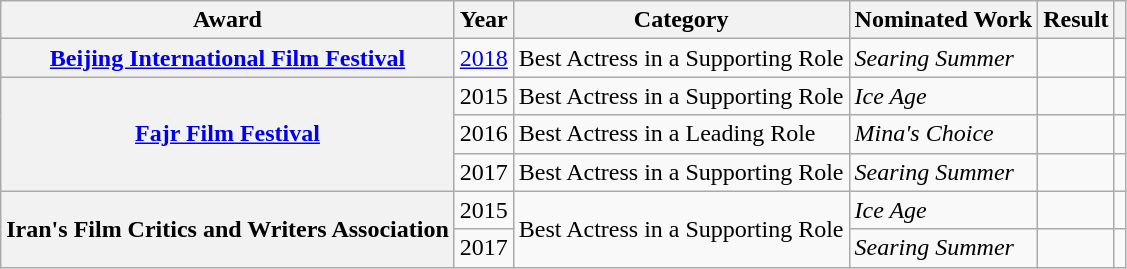<table class="wikitable sortable plainrowheaders">
<tr>
<th scope="col">Award</th>
<th scope="col">Year</th>
<th scope="col">Category</th>
<th scope="col">Nominated Work</th>
<th scope="col">Result</th>
<th class="unsortable" scope="col"></th>
</tr>
<tr>
<th scope="row"><a href='#'>Beijing International Film Festival</a></th>
<td><a href='#'>2018</a></td>
<td>Best Actress in a Supporting Role</td>
<td><em>Searing Summer</em></td>
<td></td>
<td></td>
</tr>
<tr>
<th scope="row" rowspan="3"><a href='#'>Fajr Film Festival</a></th>
<td>2015</td>
<td>Best Actress in a Supporting Role</td>
<td><em>Ice Age</em></td>
<td></td>
<td></td>
</tr>
<tr>
<td>2016</td>
<td>Best Actress in a Leading Role</td>
<td><em>Mina's Choice</em></td>
<td></td>
<td></td>
</tr>
<tr>
<td>2017</td>
<td>Best Actress in a Supporting Role</td>
<td><em>Searing Summer</em></td>
<td></td>
<td></td>
</tr>
<tr>
<th scope="row" rowspan="2">Iran's Film Critics and Writers Association</th>
<td>2015</td>
<td rowspan="2">Best Actress in a Supporting Role</td>
<td><em>Ice Age</em></td>
<td></td>
<td></td>
</tr>
<tr>
<td>2017</td>
<td><em>Searing Summer</em></td>
<td></td>
<td></td>
</tr>
</table>
